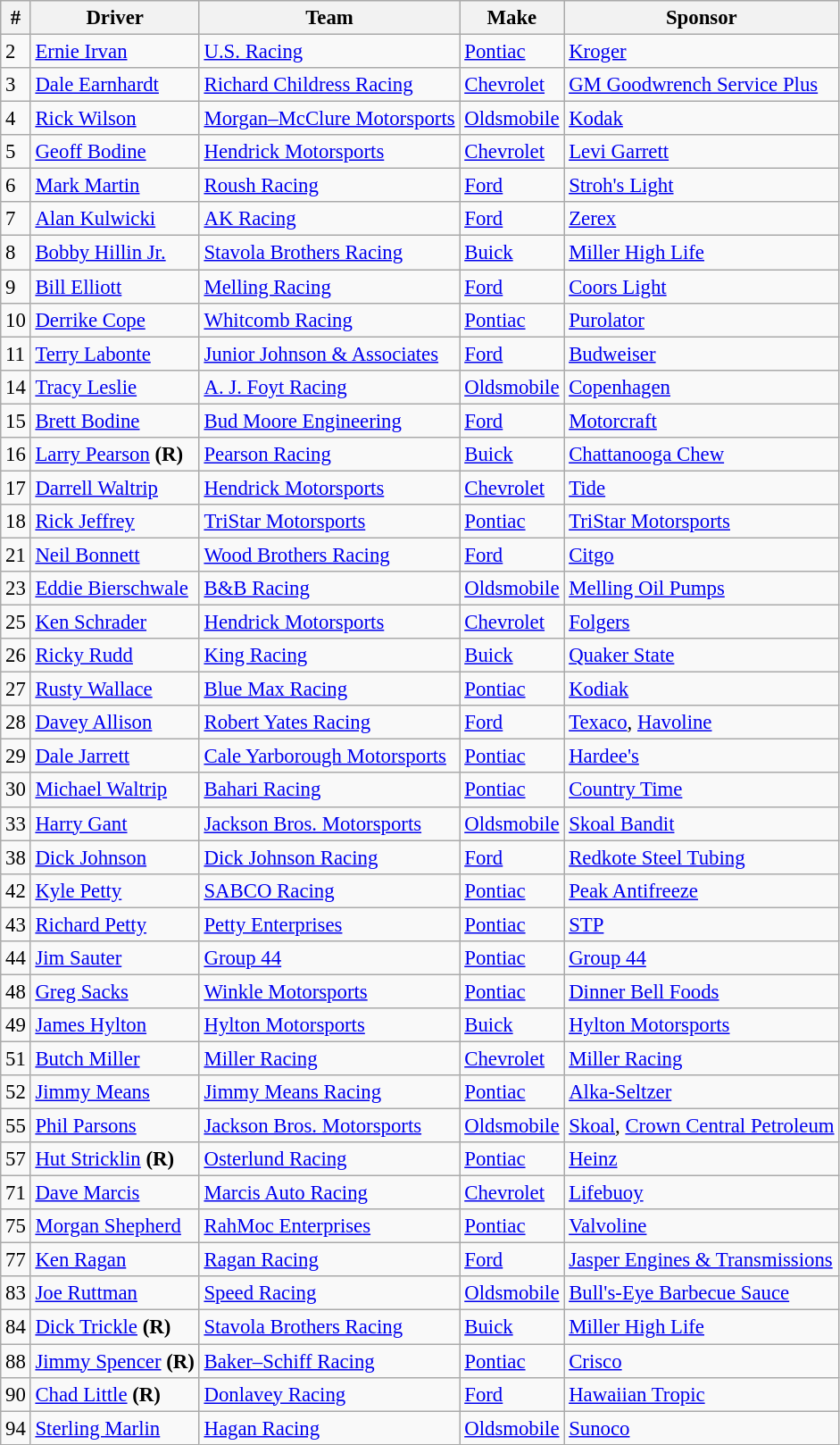<table class="wikitable" style="font-size:95%">
<tr>
<th>#</th>
<th>Driver</th>
<th>Team</th>
<th>Make</th>
<th>Sponsor</th>
</tr>
<tr>
<td>2</td>
<td><a href='#'>Ernie Irvan</a></td>
<td><a href='#'>U.S. Racing</a></td>
<td><a href='#'>Pontiac</a></td>
<td><a href='#'>Kroger</a></td>
</tr>
<tr>
<td>3</td>
<td><a href='#'>Dale Earnhardt</a></td>
<td><a href='#'>Richard Childress Racing</a></td>
<td><a href='#'>Chevrolet</a></td>
<td><a href='#'>GM Goodwrench Service Plus</a></td>
</tr>
<tr>
<td>4</td>
<td><a href='#'>Rick Wilson</a></td>
<td><a href='#'>Morgan–McClure Motorsports</a></td>
<td><a href='#'>Oldsmobile</a></td>
<td><a href='#'>Kodak</a></td>
</tr>
<tr>
<td>5</td>
<td><a href='#'>Geoff Bodine</a></td>
<td><a href='#'>Hendrick Motorsports</a></td>
<td><a href='#'>Chevrolet</a></td>
<td><a href='#'>Levi Garrett</a></td>
</tr>
<tr>
<td>6</td>
<td><a href='#'>Mark Martin</a></td>
<td><a href='#'>Roush Racing</a></td>
<td><a href='#'>Ford</a></td>
<td><a href='#'>Stroh's Light</a></td>
</tr>
<tr>
<td>7</td>
<td><a href='#'>Alan Kulwicki</a></td>
<td><a href='#'>AK Racing</a></td>
<td><a href='#'>Ford</a></td>
<td><a href='#'>Zerex</a></td>
</tr>
<tr>
<td>8</td>
<td><a href='#'>Bobby Hillin Jr.</a></td>
<td><a href='#'>Stavola Brothers Racing</a></td>
<td><a href='#'>Buick</a></td>
<td><a href='#'>Miller High Life</a></td>
</tr>
<tr>
<td>9</td>
<td><a href='#'>Bill Elliott</a></td>
<td><a href='#'>Melling Racing</a></td>
<td><a href='#'>Ford</a></td>
<td><a href='#'>Coors Light</a></td>
</tr>
<tr>
<td>10</td>
<td><a href='#'>Derrike Cope</a></td>
<td><a href='#'>Whitcomb Racing</a></td>
<td><a href='#'>Pontiac</a></td>
<td><a href='#'>Purolator</a></td>
</tr>
<tr>
<td>11</td>
<td><a href='#'>Terry Labonte</a></td>
<td><a href='#'>Junior Johnson & Associates</a></td>
<td><a href='#'>Ford</a></td>
<td><a href='#'>Budweiser</a></td>
</tr>
<tr>
<td>14</td>
<td><a href='#'>Tracy Leslie</a></td>
<td><a href='#'>A. J. Foyt Racing</a></td>
<td><a href='#'>Oldsmobile</a></td>
<td><a href='#'>Copenhagen</a></td>
</tr>
<tr>
<td>15</td>
<td><a href='#'>Brett Bodine</a></td>
<td><a href='#'>Bud Moore Engineering</a></td>
<td><a href='#'>Ford</a></td>
<td><a href='#'>Motorcraft</a></td>
</tr>
<tr>
<td>16</td>
<td><a href='#'>Larry Pearson</a> <strong>(R)</strong></td>
<td><a href='#'>Pearson Racing</a></td>
<td><a href='#'>Buick</a></td>
<td><a href='#'>Chattanooga Chew</a></td>
</tr>
<tr>
<td>17</td>
<td><a href='#'>Darrell Waltrip</a></td>
<td><a href='#'>Hendrick Motorsports</a></td>
<td><a href='#'>Chevrolet</a></td>
<td><a href='#'>Tide</a></td>
</tr>
<tr>
<td>18</td>
<td><a href='#'>Rick Jeffrey</a></td>
<td><a href='#'>TriStar Motorsports</a></td>
<td><a href='#'>Pontiac</a></td>
<td><a href='#'>TriStar Motorsports</a></td>
</tr>
<tr>
<td>21</td>
<td><a href='#'>Neil Bonnett</a></td>
<td><a href='#'>Wood Brothers Racing</a></td>
<td><a href='#'>Ford</a></td>
<td><a href='#'>Citgo</a></td>
</tr>
<tr>
<td>23</td>
<td><a href='#'>Eddie Bierschwale</a></td>
<td><a href='#'>B&B Racing</a></td>
<td><a href='#'>Oldsmobile</a></td>
<td><a href='#'>Melling Oil Pumps</a></td>
</tr>
<tr>
<td>25</td>
<td><a href='#'>Ken Schrader</a></td>
<td><a href='#'>Hendrick Motorsports</a></td>
<td><a href='#'>Chevrolet</a></td>
<td><a href='#'>Folgers</a></td>
</tr>
<tr>
<td>26</td>
<td><a href='#'>Ricky Rudd</a></td>
<td><a href='#'>King Racing</a></td>
<td><a href='#'>Buick</a></td>
<td><a href='#'>Quaker State</a></td>
</tr>
<tr>
<td>27</td>
<td><a href='#'>Rusty Wallace</a></td>
<td><a href='#'>Blue Max Racing</a></td>
<td><a href='#'>Pontiac</a></td>
<td><a href='#'>Kodiak</a></td>
</tr>
<tr>
<td>28</td>
<td><a href='#'>Davey Allison</a></td>
<td><a href='#'>Robert Yates Racing</a></td>
<td><a href='#'>Ford</a></td>
<td><a href='#'>Texaco</a>, <a href='#'>Havoline</a></td>
</tr>
<tr>
<td>29</td>
<td><a href='#'>Dale Jarrett</a></td>
<td><a href='#'>Cale Yarborough Motorsports</a></td>
<td><a href='#'>Pontiac</a></td>
<td><a href='#'>Hardee's</a></td>
</tr>
<tr>
<td>30</td>
<td><a href='#'>Michael Waltrip</a></td>
<td><a href='#'>Bahari Racing</a></td>
<td><a href='#'>Pontiac</a></td>
<td><a href='#'>Country Time</a></td>
</tr>
<tr>
<td>33</td>
<td><a href='#'>Harry Gant</a></td>
<td><a href='#'>Jackson Bros. Motorsports</a></td>
<td><a href='#'>Oldsmobile</a></td>
<td><a href='#'>Skoal Bandit</a></td>
</tr>
<tr>
<td>38</td>
<td><a href='#'>Dick Johnson</a></td>
<td><a href='#'>Dick Johnson Racing</a></td>
<td><a href='#'>Ford</a></td>
<td><a href='#'>Redkote Steel Tubing</a></td>
</tr>
<tr>
<td>42</td>
<td><a href='#'>Kyle Petty</a></td>
<td><a href='#'>SABCO Racing</a></td>
<td><a href='#'>Pontiac</a></td>
<td><a href='#'>Peak Antifreeze</a></td>
</tr>
<tr>
<td>43</td>
<td><a href='#'>Richard Petty</a></td>
<td><a href='#'>Petty Enterprises</a></td>
<td><a href='#'>Pontiac</a></td>
<td><a href='#'>STP</a></td>
</tr>
<tr>
<td>44</td>
<td><a href='#'>Jim Sauter</a></td>
<td><a href='#'>Group 44</a></td>
<td><a href='#'>Pontiac</a></td>
<td><a href='#'>Group 44</a></td>
</tr>
<tr>
<td>48</td>
<td><a href='#'>Greg Sacks</a></td>
<td><a href='#'>Winkle Motorsports</a></td>
<td><a href='#'>Pontiac</a></td>
<td><a href='#'>Dinner Bell Foods</a></td>
</tr>
<tr>
<td>49</td>
<td><a href='#'>James Hylton</a></td>
<td><a href='#'>Hylton Motorsports</a></td>
<td><a href='#'>Buick</a></td>
<td><a href='#'>Hylton Motorsports</a></td>
</tr>
<tr>
<td>51</td>
<td><a href='#'>Butch Miller</a></td>
<td><a href='#'>Miller Racing</a></td>
<td><a href='#'>Chevrolet</a></td>
<td><a href='#'>Miller Racing</a></td>
</tr>
<tr>
<td>52</td>
<td><a href='#'>Jimmy Means</a></td>
<td><a href='#'>Jimmy Means Racing</a></td>
<td><a href='#'>Pontiac</a></td>
<td><a href='#'>Alka-Seltzer</a></td>
</tr>
<tr>
<td>55</td>
<td><a href='#'>Phil Parsons</a></td>
<td><a href='#'>Jackson Bros. Motorsports</a></td>
<td><a href='#'>Oldsmobile</a></td>
<td><a href='#'>Skoal</a>, <a href='#'>Crown Central Petroleum</a></td>
</tr>
<tr>
<td>57</td>
<td><a href='#'>Hut Stricklin</a> <strong>(R)</strong></td>
<td><a href='#'>Osterlund Racing</a></td>
<td><a href='#'>Pontiac</a></td>
<td><a href='#'>Heinz</a></td>
</tr>
<tr>
<td>71</td>
<td><a href='#'>Dave Marcis</a></td>
<td><a href='#'>Marcis Auto Racing</a></td>
<td><a href='#'>Chevrolet</a></td>
<td><a href='#'>Lifebuoy</a></td>
</tr>
<tr>
<td>75</td>
<td><a href='#'>Morgan Shepherd</a></td>
<td><a href='#'>RahMoc Enterprises</a></td>
<td><a href='#'>Pontiac</a></td>
<td><a href='#'>Valvoline</a></td>
</tr>
<tr>
<td>77</td>
<td><a href='#'>Ken Ragan</a></td>
<td><a href='#'>Ragan Racing</a></td>
<td><a href='#'>Ford</a></td>
<td><a href='#'>Jasper Engines & Transmissions</a></td>
</tr>
<tr>
<td>83</td>
<td><a href='#'>Joe Ruttman</a></td>
<td><a href='#'>Speed Racing</a></td>
<td><a href='#'>Oldsmobile</a></td>
<td><a href='#'>Bull's-Eye Barbecue Sauce</a></td>
</tr>
<tr>
<td>84</td>
<td><a href='#'>Dick Trickle</a> <strong>(R)</strong></td>
<td><a href='#'>Stavola Brothers Racing</a></td>
<td><a href='#'>Buick</a></td>
<td><a href='#'>Miller High Life</a></td>
</tr>
<tr>
<td>88</td>
<td><a href='#'>Jimmy Spencer</a> <strong>(R)</strong></td>
<td><a href='#'>Baker–Schiff Racing</a></td>
<td><a href='#'>Pontiac</a></td>
<td><a href='#'>Crisco</a></td>
</tr>
<tr>
<td>90</td>
<td><a href='#'>Chad Little</a> <strong>(R)</strong></td>
<td><a href='#'>Donlavey Racing</a></td>
<td><a href='#'>Ford</a></td>
<td><a href='#'>Hawaiian Tropic</a></td>
</tr>
<tr>
<td>94</td>
<td><a href='#'>Sterling Marlin</a></td>
<td><a href='#'>Hagan Racing</a></td>
<td><a href='#'>Oldsmobile</a></td>
<td><a href='#'>Sunoco</a></td>
</tr>
</table>
